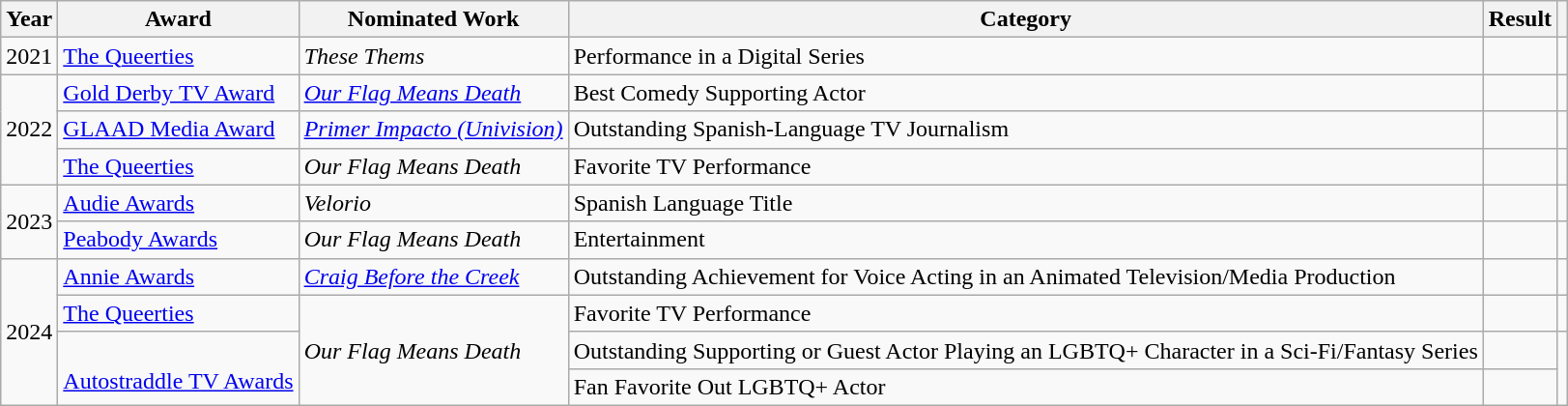<table class="wikitable plainrowheaders sortable">
<tr>
<th scope="col">Year</th>
<th scope="col">Award</th>
<th scope="col">Nominated Work</th>
<th scope="col">Category</th>
<th scope="col">Result</th>
<th scope="col" class="unsortable"></th>
</tr>
<tr>
<td style="text-align:center">2021</td>
<td><a href='#'>The Queerties</a></td>
<td><em>These Thems</em></td>
<td>Performance in a Digital Series</td>
<td></td>
<td style="text-align:center"></td>
</tr>
<tr>
<td rowspan="3" style="text-align:center">2022</td>
<td><a href='#'>Gold Derby TV Award</a></td>
<td><em><a href='#'>Our Flag Means Death</a></em></td>
<td>Best Comedy Supporting Actor</td>
<td></td>
<td style="text-align:center"></td>
</tr>
<tr>
<td><a href='#'>GLAAD Media Award</a></td>
<td><em><a href='#'>Primer Impacto (Univision)</a></em></td>
<td>Outstanding Spanish-Language TV Journalism</td>
<td></td>
<td style="text-align:center"></td>
</tr>
<tr>
<td><a href='#'>The Queerties</a></td>
<td><em>Our Flag Means Death</em></td>
<td>Favorite TV Performance</td>
<td></td>
<td style="text-align:center"></td>
</tr>
<tr>
<td rowspan="2" style="text-align:center">2023</td>
<td><a href='#'>Audie Awards</a></td>
<td><em>Velorio</em></td>
<td>Spanish Language Title</td>
<td></td>
<td style="text-align:center"></td>
</tr>
<tr>
<td><a href='#'>Peabody Awards</a></td>
<td><em>Our Flag Means Death</em></td>
<td>Entertainment</td>
<td></td>
<td style="text-align:center"></td>
</tr>
<tr>
<td rowspan="4" style="text-align:center">2024</td>
<td><a href='#'>Annie Awards</a></td>
<td><em><a href='#'>Craig Before the Creek</a></em></td>
<td>Outstanding Achievement for Voice Acting in an Animated Television/Media Production</td>
<td></td>
<td style="text-align:center"></td>
</tr>
<tr>
<td><a href='#'>The Queerties</a></td>
<td rowspan="3"><em>Our Flag Means Death</em></td>
<td>Favorite TV Performance</td>
<td></td>
<td style="text-align:center"></td>
</tr>
<tr>
<td rowspan="2"><br><a href='#'>Autostraddle TV Awards</a></td>
<td>Outstanding Supporting or Guest Actor Playing an LGBTQ+ Character in a Sci-Fi/Fantasy Series</td>
<td></td>
<td rowspan="2" align="center"><br></td>
</tr>
<tr>
<td>Fan Favorite Out LGBTQ+ Actor</td>
<td></td>
</tr>
</table>
